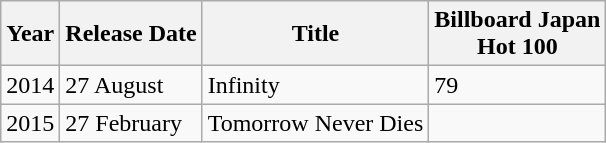<table class="wikitable">
<tr>
<th>Year</th>
<th>Release Date</th>
<th>Title</th>
<th>Billboard Japan<br>Hot 100</th>
</tr>
<tr>
<td>2014</td>
<td>27 August</td>
<td>Infinity</td>
<td>79</td>
</tr>
<tr>
<td>2015</td>
<td>27 February</td>
<td>Tomorrow Never Dies</td>
<td></td>
</tr>
</table>
